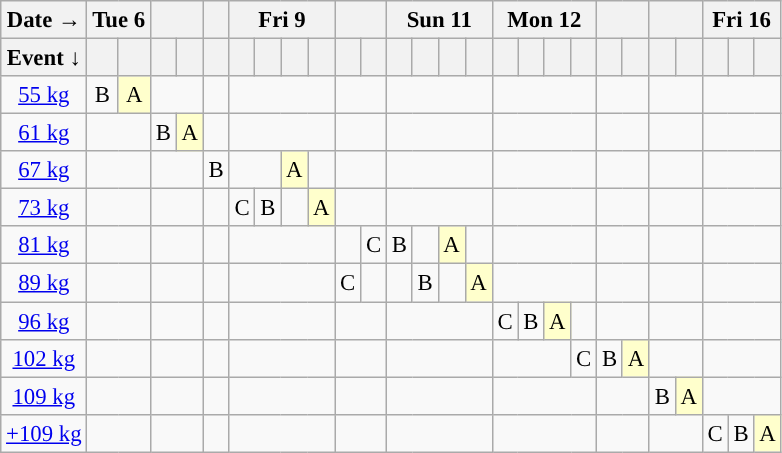<table class="wikitable" style="text-align:center; font-size:95%">
<tr>
<th>Date →</th>
<th colspan=2>Tue 6</th>
<th colspan=2></th>
<th></th>
<th colspan=4>Fri 9</th>
<th colspan=2></th>
<th colspan=4>Sun 11</th>
<th colspan=4>Mon 12</th>
<th colspan=2></th>
<th colspan=2></th>
<th colspan=3>Fri 16</th>
</tr>
<tr>
<th>Event ↓</th>
<th></th>
<th></th>
<th></th>
<th></th>
<th></th>
<th></th>
<th></th>
<th></th>
<th></th>
<th></th>
<th></th>
<th></th>
<th></th>
<th></th>
<th></th>
<th></th>
<th></th>
<th></th>
<th></th>
<th></th>
<th></th>
<th></th>
<th></th>
<th></th>
<th></th>
<th></th>
</tr>
<tr>
<td><a href='#'>55 kg</a></td>
<td>B</td>
<td style="background-color:#ffffcc;">A</td>
<td colspan=2></td>
<td></td>
<td colspan=4></td>
<td colspan=2></td>
<td colspan=4></td>
<td colspan=4></td>
<td colspan=2></td>
<td colspan=2></td>
<td colspan=3></td>
</tr>
<tr>
<td><a href='#'>61 kg</a></td>
<td colspan=2></td>
<td>B</td>
<td style="background-color:#ffffcc;">A</td>
<td></td>
<td colspan=4></td>
<td colspan=2></td>
<td colspan=4></td>
<td colspan=4></td>
<td colspan=2></td>
<td colspan=2></td>
<td colspan=3></td>
</tr>
<tr>
<td><a href='#'>67 kg</a></td>
<td colspan=2></td>
<td colspan=2></td>
<td>B</td>
<td colspan=2></td>
<td style="background-color:#ffffcc;">A</td>
<td></td>
<td colspan=2></td>
<td colspan=4></td>
<td colspan=4></td>
<td colspan=2></td>
<td colspan=2></td>
<td colspan=3></td>
</tr>
<tr>
<td><a href='#'>73 kg</a></td>
<td colspan=2></td>
<td colspan=2></td>
<td></td>
<td>C</td>
<td>B</td>
<td></td>
<td style="background-color:#ffffcc;">A</td>
<td colspan=2></td>
<td colspan=4></td>
<td colspan=4></td>
<td colspan=2></td>
<td colspan=2></td>
<td colspan=3></td>
</tr>
<tr>
<td><a href='#'>81 kg</a></td>
<td colspan=2></td>
<td colspan=2></td>
<td></td>
<td colspan=4></td>
<td></td>
<td>C</td>
<td>B</td>
<td></td>
<td style="background-color:#ffffcc;">A</td>
<td></td>
<td colspan=4></td>
<td colspan=2></td>
<td colspan=2></td>
<td colspan=3></td>
</tr>
<tr>
<td><a href='#'>89 kg</a></td>
<td colspan=2></td>
<td colspan=2></td>
<td></td>
<td colspan=4></td>
<td>C</td>
<td></td>
<td></td>
<td>B</td>
<td></td>
<td style="background-color:#ffffcc;">A</td>
<td colspan=4></td>
<td colspan=2></td>
<td colspan=2></td>
<td colspan=3></td>
</tr>
<tr>
<td><a href='#'>96 kg</a></td>
<td colspan=2></td>
<td colspan=2></td>
<td></td>
<td colspan=4></td>
<td colspan=2></td>
<td colspan=4></td>
<td>C</td>
<td>B</td>
<td style="background-color:#ffffcc;">A</td>
<td></td>
<td colspan=2></td>
<td colspan=2></td>
<td colspan=3></td>
</tr>
<tr>
<td><a href='#'>102 kg</a></td>
<td colspan=2></td>
<td colspan=2></td>
<td></td>
<td colspan=4></td>
<td colspan=2></td>
<td colspan=4></td>
<td colspan=3></td>
<td>C</td>
<td>B</td>
<td style="background-color:#ffffcc;">A</td>
<td colspan=2></td>
<td colspan=3></td>
</tr>
<tr>
<td><a href='#'>109 kg</a></td>
<td colspan=2></td>
<td colspan=2></td>
<td></td>
<td colspan=4></td>
<td colspan=2></td>
<td colspan=4></td>
<td colspan=4></td>
<td colspan=2></td>
<td>B</td>
<td style="background-color:#ffffcc;">A</td>
<td colspan=3></td>
</tr>
<tr>
<td><a href='#'>+109 kg</a></td>
<td colspan=2></td>
<td colspan=2></td>
<td></td>
<td colspan=4></td>
<td colspan=2></td>
<td colspan=4></td>
<td colspan=4></td>
<td colspan=2></td>
<td colspan=2></td>
<td>C</td>
<td>B</td>
<td style="background-color:#ffffcc;">A</td>
</tr>
</table>
